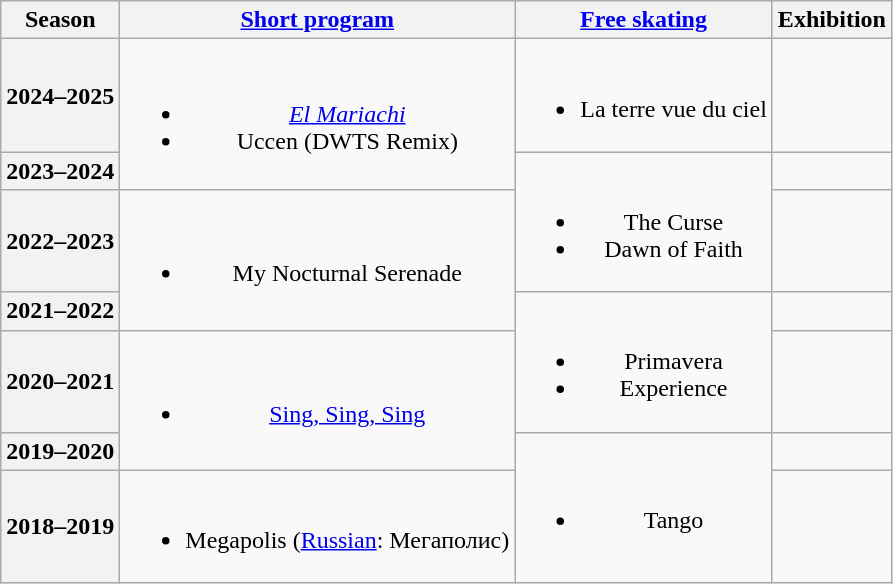<table class="wikitable" style="text-align:center">
<tr>
<th>Season</th>
<th><a href='#'>Short program</a></th>
<th><a href='#'>Free skating</a></th>
<th>Exhibition</th>
</tr>
<tr>
<th>2024–2025 <br> </th>
<td rowspan=2><br><ul><li><em><a href='#'>El Mariachi</a></em> <br> </li><li>Uccen (DWTS Remix) <br> </li></ul></td>
<td><br><ul><li>La terre vue du ciel <br> </li></ul></td>
<td></td>
</tr>
<tr>
<th>2023–2024 <br> </th>
<td rowspan=2><br><ul><li>The Curse <br> </li><li>Dawn of Faith <br> </li></ul></td>
<td></td>
</tr>
<tr>
<th>2022–2023 <br> </th>
<td rowspan="2"><br><ul><li>My Nocturnal Serenade <br> </li></ul></td>
<td></td>
</tr>
<tr>
<th>2021–2022 <br> </th>
<td rowspan="2"><br><ul><li>Primavera</li><li>Experience <br></li></ul></td>
<td></td>
</tr>
<tr>
<th>2020–2021 <br> </th>
<td rowspan="2"><br><ul><li><a href='#'>Sing, Sing, Sing</a> <br> </li></ul></td>
<td></td>
</tr>
<tr>
<th>2019–2020 <br> </th>
<td rowspan="2"><br><ul><li>Tango <br></li></ul></td>
<td></td>
</tr>
<tr>
<th>2018–2019 <br> </th>
<td><br><ul><li>Megapolis (<a href='#'>Russian</a>: Мегаполис) <br> </li></ul></td>
<td></td>
</tr>
</table>
